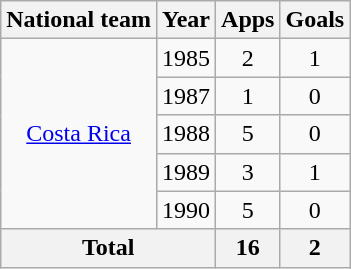<table class="wikitable" style="text-align:center">
<tr>
<th>National team</th>
<th>Year</th>
<th>Apps</th>
<th>Goals</th>
</tr>
<tr>
<td rowspan="5"><a href='#'>Costa Rica</a></td>
<td>1985</td>
<td>2</td>
<td>1</td>
</tr>
<tr>
<td>1987</td>
<td>1</td>
<td>0</td>
</tr>
<tr>
<td>1988</td>
<td>5</td>
<td>0</td>
</tr>
<tr>
<td>1989</td>
<td>3</td>
<td>1</td>
</tr>
<tr>
<td>1990</td>
<td>5</td>
<td>0</td>
</tr>
<tr>
<th colspan="2">Total</th>
<th>16</th>
<th>2</th>
</tr>
</table>
